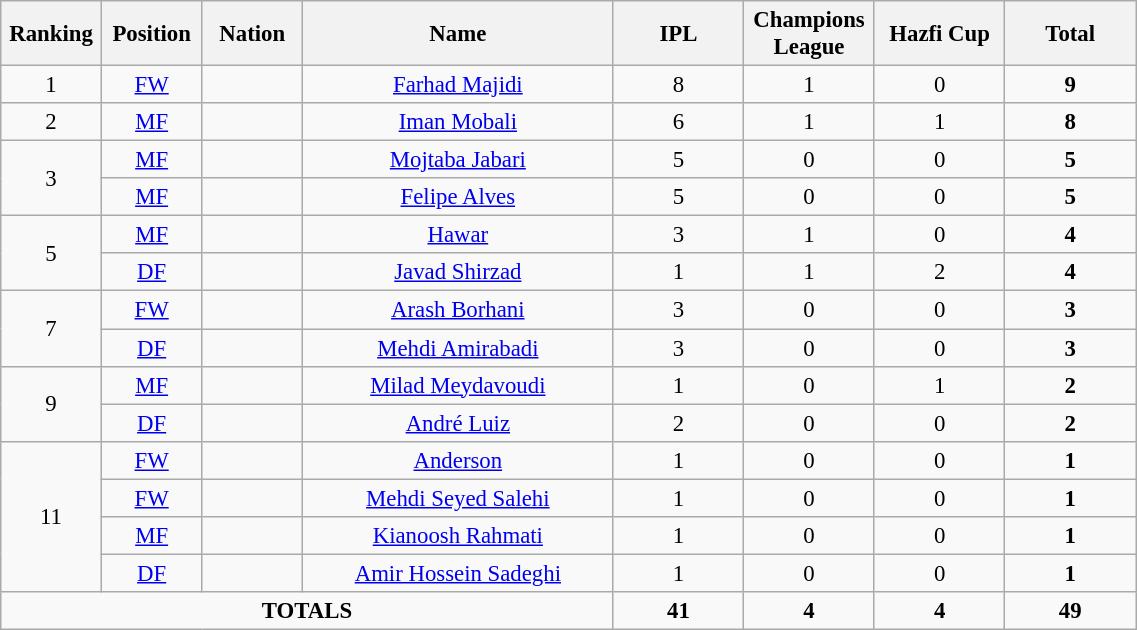<table class="wikitable" style="font-size: 95%; text-align: center;">
<tr>
<th width=60>Ranking</th>
<th width=60>Position</th>
<th width=60>Nation</th>
<th width=200>Name</th>
<th width=80>IPL</th>
<th width=80>Champions League</th>
<th width=80>Hazfi Cup</th>
<th width=80>Total</th>
</tr>
<tr>
<td>1</td>
<td><a href='#'>FW</a></td>
<td></td>
<td><a href='#'>Farhad Majidi</a></td>
<td>8</td>
<td>1</td>
<td>0</td>
<td><strong>9</strong></td>
</tr>
<tr>
<td>2</td>
<td><a href='#'>MF</a></td>
<td></td>
<td><a href='#'>Iman Mobali</a></td>
<td>6</td>
<td>1</td>
<td>1</td>
<td><strong>8</strong></td>
</tr>
<tr>
<td rowspan=2 align="center">3</td>
<td><a href='#'>MF</a></td>
<td></td>
<td><a href='#'>Mojtaba Jabari</a></td>
<td>5</td>
<td>0</td>
<td>0</td>
<td><strong>5</strong></td>
</tr>
<tr>
<td><a href='#'>MF</a></td>
<td></td>
<td><a href='#'>Felipe Alves</a></td>
<td>5</td>
<td>0</td>
<td>0</td>
<td><strong>5</strong></td>
</tr>
<tr>
<td rowspan=2 align="center">5</td>
<td><a href='#'>MF</a></td>
<td></td>
<td><a href='#'>Hawar</a></td>
<td>3</td>
<td>1</td>
<td>0</td>
<td><strong>4</strong></td>
</tr>
<tr>
<td><a href='#'>DF</a></td>
<td></td>
<td><a href='#'>Javad Shirzad</a></td>
<td>1</td>
<td>1</td>
<td>2</td>
<td><strong>4</strong></td>
</tr>
<tr>
<td rowspan=2 align="center">7</td>
<td><a href='#'>FW</a></td>
<td></td>
<td><a href='#'>Arash Borhani</a></td>
<td>3</td>
<td>0</td>
<td>0</td>
<td><strong>3</strong></td>
</tr>
<tr>
<td><a href='#'>DF</a></td>
<td></td>
<td><a href='#'>Mehdi Amirabadi</a></td>
<td>3</td>
<td>0</td>
<td>0</td>
<td><strong>3</strong></td>
</tr>
<tr>
<td rowspan=2 align="center">9</td>
<td><a href='#'>MF</a></td>
<td></td>
<td><a href='#'>Milad Meydavoudi</a></td>
<td>1</td>
<td>0</td>
<td>1</td>
<td><strong>2</strong></td>
</tr>
<tr>
<td><a href='#'>DF</a></td>
<td></td>
<td><a href='#'>André Luiz</a></td>
<td>2</td>
<td>0</td>
<td>0</td>
<td><strong>2</strong></td>
</tr>
<tr>
<td rowspan=4 align="center">11</td>
<td><a href='#'>FW</a></td>
<td></td>
<td><a href='#'>Anderson</a></td>
<td>1</td>
<td>0</td>
<td>0</td>
<td><strong>1</strong></td>
</tr>
<tr>
<td><a href='#'>FW</a></td>
<td></td>
<td><a href='#'>Mehdi Seyed Salehi</a></td>
<td>1</td>
<td>0</td>
<td>0</td>
<td><strong>1</strong></td>
</tr>
<tr>
<td><a href='#'>MF</a></td>
<td></td>
<td><a href='#'>Kianoosh Rahmati</a></td>
<td>1</td>
<td>0</td>
<td>0</td>
<td><strong>1</strong></td>
</tr>
<tr>
<td><a href='#'>DF</a></td>
<td></td>
<td><a href='#'>Amir Hossein Sadeghi</a></td>
<td>1</td>
<td>0</td>
<td>0</td>
<td><strong>1</strong></td>
</tr>
<tr>
<td colspan="4"><strong>TOTALS</strong></td>
<td><strong>41</strong></td>
<td><strong>4</strong></td>
<td><strong>4</strong></td>
<td><strong>49</strong></td>
</tr>
</table>
